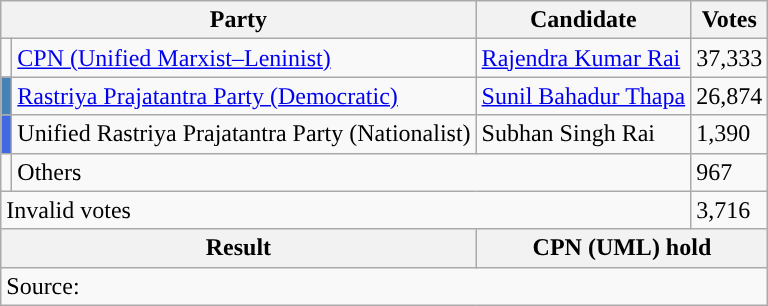<table class="wikitable">
<tr>
<th colspan="2">Party</th>
<th>Candidate</th>
<th>Votes</th>
</tr>
<tr>
<td style="background-color:"></td>
<td><a href='#'>CPN (Unified Marxist–Leninist)</a></td>
<td><a href='#'>Rajendra Kumar Rai</a></td>
<td>37,333</td>
</tr>
<tr>
<td style="background-color:#4682B4"></td>
<td><a href='#'>Rastriya Prajatantra Party (Democratic)</a></td>
<td><a href='#'>Sunil Bahadur Thapa</a></td>
<td>26,874</td>
</tr>
<tr>
<td style="background-color:royalblue"></td>
<td>Unified Rastriya Prajatantra Party (Nationalist)</td>
<td>Subhan Singh Rai</td>
<td>1,390</td>
</tr>
<tr>
<td></td>
<td colspan="2">Others</td>
<td>967</td>
</tr>
<tr>
<td colspan="3">Invalid votes</td>
<td>3,716</td>
</tr>
<tr>
<th colspan="2">Result</th>
<th colspan="2">CPN (UML) hold</th>
</tr>
<tr>
<td colspan="4">Source: </td>
</tr>
</table>
